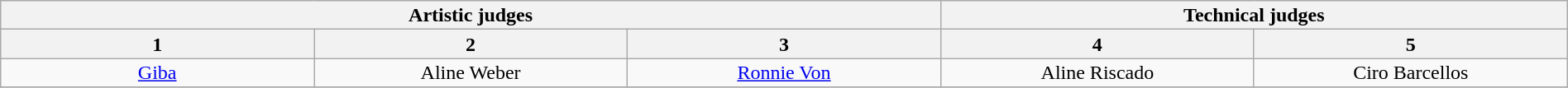<table class="wikitable" style="font-size:100%; line-height:16px; text-align:center" width="100%">
<tr>
<th colspan=3>Artistic judges</th>
<th colspan=2>Technical judges</th>
</tr>
<tr>
<th>1</th>
<th>2</th>
<th>3</th>
<th>4</th>
<th>5</th>
</tr>
<tr>
<td width=150><a href='#'>Giba</a></td>
<td width=150>Aline Weber</td>
<td width=150><a href='#'>Ronnie Von</a></td>
<td width=150>Aline Riscado</td>
<td width=150>Ciro Barcellos</td>
</tr>
<tr>
</tr>
</table>
